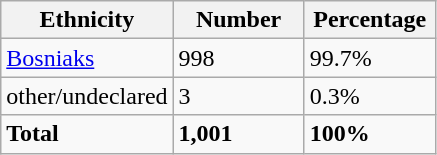<table class="wikitable">
<tr>
<th width="100px">Ethnicity</th>
<th width="80px">Number</th>
<th width="80px">Percentage</th>
</tr>
<tr>
<td><a href='#'>Bosniaks</a></td>
<td>998</td>
<td>99.7%</td>
</tr>
<tr>
<td>other/undeclared</td>
<td>3</td>
<td>0.3%</td>
</tr>
<tr>
<td><strong>Total</strong></td>
<td><strong>1,001</strong></td>
<td><strong>100%</strong></td>
</tr>
</table>
